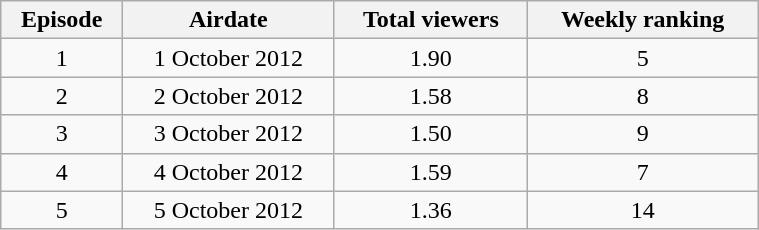<table class="wikitable" style="text-align:center; width:40%;">
<tr>
<th>Episode</th>
<th>Airdate</th>
<th>Total viewers<br></th>
<th>Weekly ranking<br></th>
</tr>
<tr>
<td>1</td>
<td>1 October 2012</td>
<td>1.90</td>
<td>5</td>
</tr>
<tr>
<td>2</td>
<td>2 October 2012</td>
<td>1.58</td>
<td>8</td>
</tr>
<tr>
<td>3</td>
<td>3 October 2012</td>
<td>1.50</td>
<td>9</td>
</tr>
<tr>
<td>4</td>
<td>4 October 2012</td>
<td>1.59</td>
<td>7</td>
</tr>
<tr>
<td>5</td>
<td>5 October 2012</td>
<td>1.36</td>
<td>14</td>
</tr>
</table>
